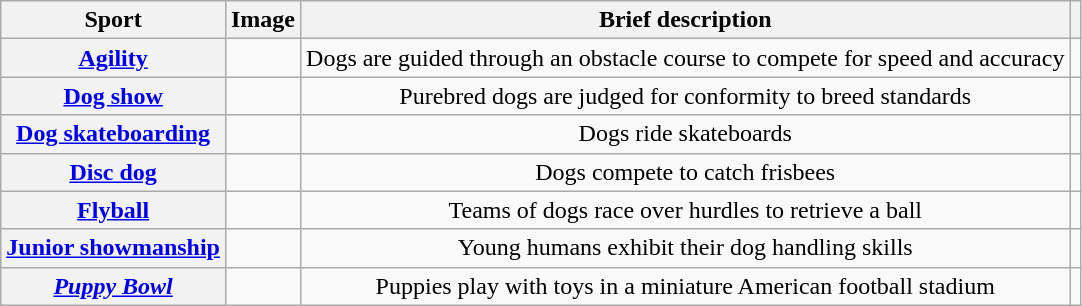<table class="wikitable sortable" style="text-align: center;">
<tr>
<th scope="col">Sport</th>
<th scope="col" class="unsortable">Image</th>
<th scope="col" class="unsortable">Brief description</th>
<th scope="col" class="unsortable"></th>
</tr>
<tr>
<th scope="row"><a href='#'>Agility</a></th>
<td></td>
<td>Dogs are guided through an obstacle course to compete for speed and accuracy</td>
<td></td>
</tr>
<tr>
<th scope="row"><a href='#'>Dog show</a></th>
<td></td>
<td>Purebred dogs are judged for conformity to breed standards</td>
<td></td>
</tr>
<tr>
<th scope="row"><a href='#'>Dog skateboarding</a></th>
<td></td>
<td>Dogs ride skateboards</td>
<td></td>
</tr>
<tr>
<th scope="row"><a href='#'>Disc dog</a></th>
<td></td>
<td>Dogs compete to catch frisbees</td>
<td></td>
</tr>
<tr>
<th scope="row"><a href='#'>Flyball</a></th>
<td></td>
<td>Teams of dogs race over hurdles to retrieve a ball</td>
<td></td>
</tr>
<tr>
<th scope="row"><a href='#'>Junior showmanship</a></th>
<td></td>
<td>Young humans exhibit their dog handling skills</td>
<td></td>
</tr>
<tr>
<th scope="row"><em><a href='#'>Puppy Bowl</a></em></th>
<td></td>
<td>Puppies play with toys in a miniature American football stadium</td>
<td></td>
</tr>
</table>
